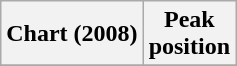<table class="wikitable plainrowheaders" style="text-align:center;">
<tr>
<th>Chart (2008)</th>
<th>Peak<br>position</th>
</tr>
<tr>
</tr>
</table>
